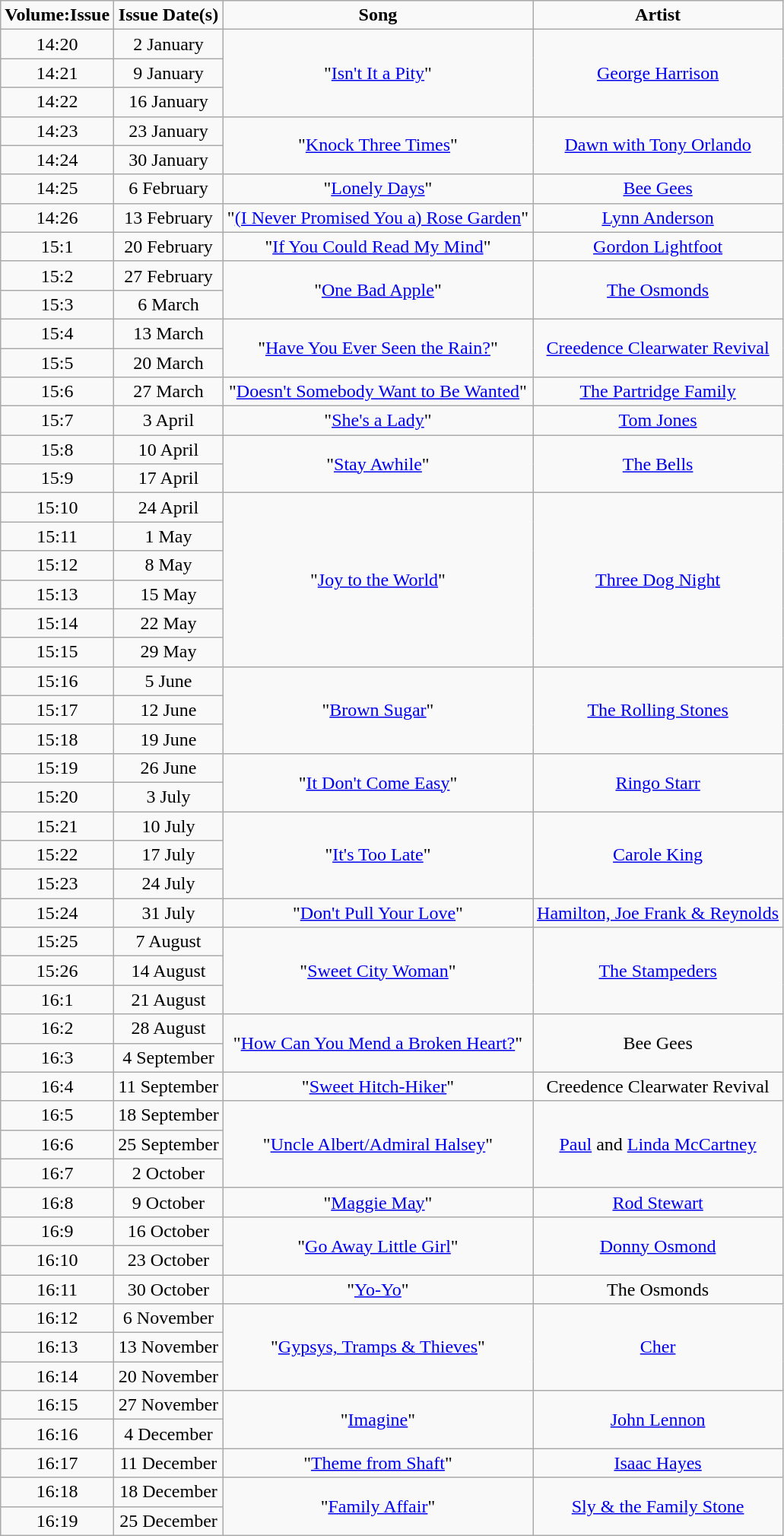<table class="wikitable" style="text-align:center;">
<tr>
<td><strong>Volume:Issue</strong></td>
<td><strong>Issue Date(s)</strong></td>
<td><strong>Song</strong></td>
<td><strong>Artist</strong></td>
</tr>
<tr>
<td>14:20</td>
<td>2 January</td>
<td rowspan="3">"<a href='#'>Isn't It a Pity</a>"</td>
<td rowspan="3"><a href='#'>George Harrison</a></td>
</tr>
<tr>
<td>14:21</td>
<td>9 January</td>
</tr>
<tr>
<td>14:22</td>
<td>16 January</td>
</tr>
<tr>
<td>14:23</td>
<td>23 January</td>
<td rowspan="2">"<a href='#'>Knock Three Times</a>"</td>
<td rowspan="2"><a href='#'>Dawn with Tony Orlando</a></td>
</tr>
<tr>
<td>14:24</td>
<td>30 January</td>
</tr>
<tr>
<td>14:25</td>
<td>6 February</td>
<td>"<a href='#'>Lonely Days</a>"</td>
<td><a href='#'>Bee Gees</a></td>
</tr>
<tr>
<td>14:26</td>
<td>13 February</td>
<td>"<a href='#'>(I Never Promised You a) Rose Garden</a>"</td>
<td><a href='#'>Lynn Anderson</a></td>
</tr>
<tr>
<td>15:1</td>
<td>20 February</td>
<td>"<a href='#'>If You Could Read My Mind</a>"</td>
<td><a href='#'>Gordon Lightfoot</a></td>
</tr>
<tr>
<td>15:2</td>
<td>27 February</td>
<td rowspan="2">"<a href='#'>One Bad Apple</a>"</td>
<td rowspan="2"><a href='#'>The Osmonds</a></td>
</tr>
<tr>
<td>15:3</td>
<td>6 March</td>
</tr>
<tr>
<td>15:4</td>
<td>13 March</td>
<td rowspan="2">"<a href='#'>Have You Ever Seen the Rain?</a>"</td>
<td rowspan="2"><a href='#'>Creedence Clearwater Revival</a></td>
</tr>
<tr>
<td>15:5</td>
<td>20 March</td>
</tr>
<tr>
<td>15:6</td>
<td>27 March</td>
<td>"<a href='#'>Doesn't Somebody Want to Be Wanted</a>"</td>
<td><a href='#'>The Partridge Family</a></td>
</tr>
<tr>
<td>15:7</td>
<td>3 April</td>
<td>"<a href='#'>She's a Lady</a>"</td>
<td><a href='#'>Tom Jones</a></td>
</tr>
<tr>
<td>15:8</td>
<td>10 April</td>
<td rowspan="2">"<a href='#'>Stay Awhile</a>"</td>
<td rowspan="2"><a href='#'>The Bells</a></td>
</tr>
<tr>
<td>15:9</td>
<td>17 April</td>
</tr>
<tr>
<td>15:10</td>
<td>24 April</td>
<td rowspan="6">"<a href='#'>Joy to the World</a>"</td>
<td rowspan="6"><a href='#'>Three Dog Night</a></td>
</tr>
<tr>
<td>15:11</td>
<td>1 May</td>
</tr>
<tr>
<td>15:12</td>
<td>8 May</td>
</tr>
<tr>
<td>15:13</td>
<td>15 May</td>
</tr>
<tr>
<td>15:14</td>
<td>22 May</td>
</tr>
<tr>
<td>15:15</td>
<td>29 May</td>
</tr>
<tr>
<td>15:16</td>
<td>5 June</td>
<td rowspan="3">"<a href='#'>Brown Sugar</a>"</td>
<td rowspan="3"><a href='#'>The Rolling Stones</a></td>
</tr>
<tr>
<td>15:17</td>
<td>12 June</td>
</tr>
<tr>
<td>15:18</td>
<td>19 June</td>
</tr>
<tr>
<td>15:19</td>
<td>26 June</td>
<td rowspan="2">"<a href='#'>It Don't Come Easy</a>"</td>
<td rowspan="2"><a href='#'>Ringo Starr</a></td>
</tr>
<tr>
<td>15:20</td>
<td>3 July</td>
</tr>
<tr>
<td>15:21</td>
<td>10 July</td>
<td rowspan="3">"<a href='#'>It's Too Late</a>"</td>
<td rowspan="3"><a href='#'>Carole King</a></td>
</tr>
<tr>
<td>15:22</td>
<td>17 July</td>
</tr>
<tr>
<td>15:23</td>
<td>24 July</td>
</tr>
<tr>
<td>15:24</td>
<td>31 July</td>
<td>"<a href='#'>Don't Pull Your Love</a>"</td>
<td><a href='#'>Hamilton, Joe Frank & Reynolds</a></td>
</tr>
<tr>
<td>15:25</td>
<td>7 August</td>
<td rowspan="3">"<a href='#'>Sweet City Woman</a>"</td>
<td rowspan="3"><a href='#'>The Stampeders</a></td>
</tr>
<tr>
<td>15:26</td>
<td>14 August</td>
</tr>
<tr>
<td>16:1</td>
<td>21 August</td>
</tr>
<tr>
<td>16:2</td>
<td>28 August</td>
<td rowspan="2">"<a href='#'>How Can You Mend a Broken Heart?</a>"</td>
<td rowspan="2">Bee Gees</td>
</tr>
<tr>
<td>16:3</td>
<td>4 September</td>
</tr>
<tr>
<td>16:4</td>
<td>11 September</td>
<td>"<a href='#'>Sweet Hitch-Hiker</a>"</td>
<td>Creedence Clearwater Revival</td>
</tr>
<tr>
<td>16:5</td>
<td>18 September</td>
<td rowspan="3">"<a href='#'>Uncle Albert/Admiral Halsey</a>"</td>
<td rowspan="3"><a href='#'>Paul</a> and <a href='#'>Linda McCartney</a></td>
</tr>
<tr>
<td>16:6</td>
<td>25 September</td>
</tr>
<tr>
<td>16:7</td>
<td>2 October</td>
</tr>
<tr>
<td>16:8</td>
<td>9 October</td>
<td>"<a href='#'>Maggie May</a>"</td>
<td><a href='#'>Rod Stewart</a></td>
</tr>
<tr>
<td>16:9</td>
<td>16 October</td>
<td rowspan="2">"<a href='#'>Go Away Little Girl</a>"</td>
<td rowspan="2"><a href='#'>Donny Osmond</a></td>
</tr>
<tr>
<td>16:10</td>
<td>23 October</td>
</tr>
<tr>
<td>16:11</td>
<td>30 October</td>
<td>"<a href='#'>Yo-Yo</a>"</td>
<td>The Osmonds</td>
</tr>
<tr>
<td>16:12</td>
<td>6 November</td>
<td rowspan="3">"<a href='#'>Gypsys, Tramps & Thieves</a>"</td>
<td rowspan="3"><a href='#'>Cher</a></td>
</tr>
<tr>
<td>16:13</td>
<td>13 November</td>
</tr>
<tr>
<td>16:14</td>
<td>20 November</td>
</tr>
<tr>
<td>16:15</td>
<td>27 November</td>
<td rowspan="2">"<a href='#'>Imagine</a>"</td>
<td rowspan="2"><a href='#'>John Lennon</a></td>
</tr>
<tr>
<td>16:16</td>
<td>4 December</td>
</tr>
<tr>
<td>16:17</td>
<td>11 December</td>
<td>"<a href='#'>Theme from Shaft</a>"</td>
<td><a href='#'>Isaac Hayes</a></td>
</tr>
<tr>
<td>16:18</td>
<td>18 December</td>
<td rowspan="2">"<a href='#'>Family Affair</a>"</td>
<td rowspan="2"><a href='#'>Sly & the Family Stone</a></td>
</tr>
<tr>
<td>16:19</td>
<td>25 December</td>
</tr>
</table>
